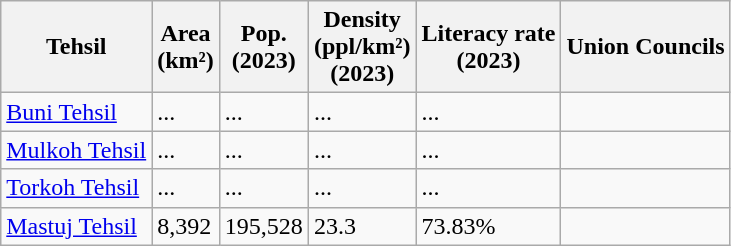<table class="wikitable sortable static-row-numbers static-row-header-hash">
<tr>
<th>Tehsil</th>
<th>Area<br>(km²)</th>
<th>Pop.<br>(2023)</th>
<th>Density<br>(ppl/km²)<br>(2023)</th>
<th>Literacy rate<br>(2023)</th>
<th>Union Councils</th>
</tr>
<tr>
<td><a href='#'>Buni Tehsil</a></td>
<td>...</td>
<td>...</td>
<td>...</td>
<td>...</td>
<td></td>
</tr>
<tr>
<td><a href='#'>Mulkoh Tehsil</a></td>
<td>...</td>
<td>...</td>
<td>...</td>
<td>...</td>
<td></td>
</tr>
<tr>
<td><a href='#'>Torkoh Tehsil</a></td>
<td>...</td>
<td>...</td>
<td>...</td>
<td>...</td>
<td></td>
</tr>
<tr>
<td><a href='#'>Mastuj Tehsil</a></td>
<td>8,392</td>
<td>195,528</td>
<td>23.3</td>
<td>73.83%</td>
<td></td>
</tr>
</table>
